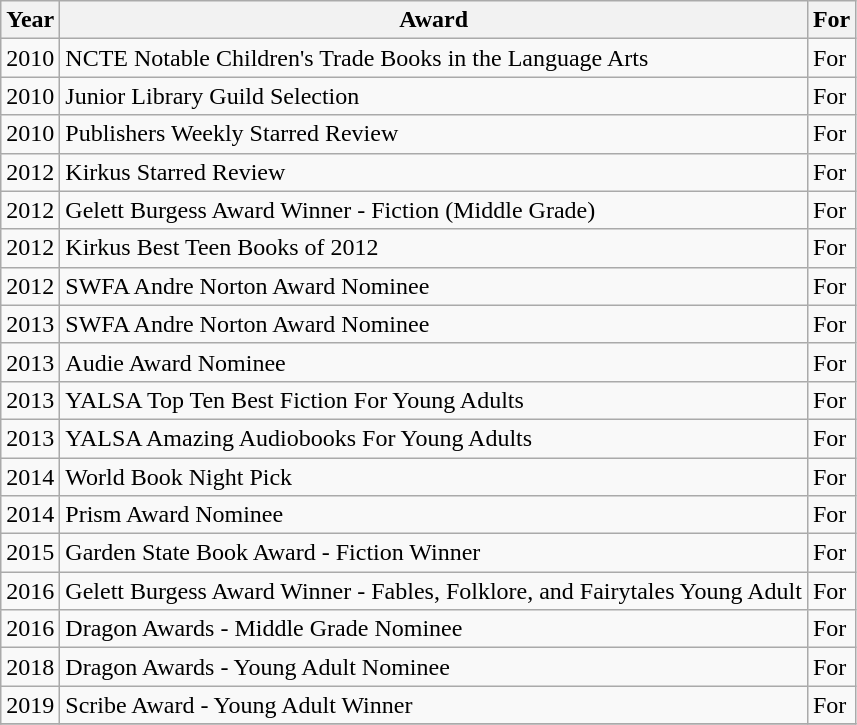<table class="wikitable">
<tr>
<th>Year</th>
<th>Award</th>
<th>For</th>
</tr>
<tr>
<td>2010</td>
<td>NCTE Notable Children's Trade Books in the Language Arts</td>
<td>For </td>
</tr>
<tr>
<td>2010</td>
<td>Junior Library Guild Selection</td>
<td>For </td>
</tr>
<tr>
<td>2010</td>
<td>Publishers Weekly Starred Review</td>
<td>For </td>
</tr>
<tr>
<td>2012</td>
<td>Kirkus Starred Review</td>
<td>For </td>
</tr>
<tr>
<td>2012</td>
<td>Gelett Burgess Award Winner - Fiction (Middle Grade)</td>
<td>For </td>
</tr>
<tr>
<td>2012</td>
<td>Kirkus Best Teen Books of 2012</td>
<td>For </td>
</tr>
<tr>
<td>2012</td>
<td>SWFA Andre Norton Award Nominee</td>
<td>For </td>
</tr>
<tr>
<td>2013</td>
<td>SWFA Andre Norton Award Nominee</td>
<td>For </td>
</tr>
<tr>
<td>2013</td>
<td>Audie Award Nominee</td>
<td>For </td>
</tr>
<tr>
<td>2013</td>
<td>YALSA Top Ten Best Fiction For Young Adults</td>
<td>For </td>
</tr>
<tr>
<td>2013</td>
<td>YALSA Amazing Audiobooks For Young Adults</td>
<td>For </td>
</tr>
<tr>
<td>2014</td>
<td>World Book Night Pick</td>
<td>For </td>
</tr>
<tr>
<td>2014</td>
<td>Prism Award Nominee</td>
<td>For </td>
</tr>
<tr>
<td>2015</td>
<td>Garden State Book Award - Fiction Winner</td>
<td>For </td>
</tr>
<tr>
<td>2016</td>
<td>Gelett Burgess Award Winner - Fables, Folklore, and Fairytales Young Adult</td>
<td>For </td>
</tr>
<tr>
<td>2016</td>
<td>Dragon Awards - Middle Grade Nominee</td>
<td>For </td>
</tr>
<tr>
<td>2018</td>
<td>Dragon Awards - Young Adult Nominee</td>
<td>For </td>
</tr>
<tr>
<td>2019</td>
<td>Scribe Award - Young Adult Winner</td>
<td>For </td>
</tr>
<tr>
</tr>
</table>
